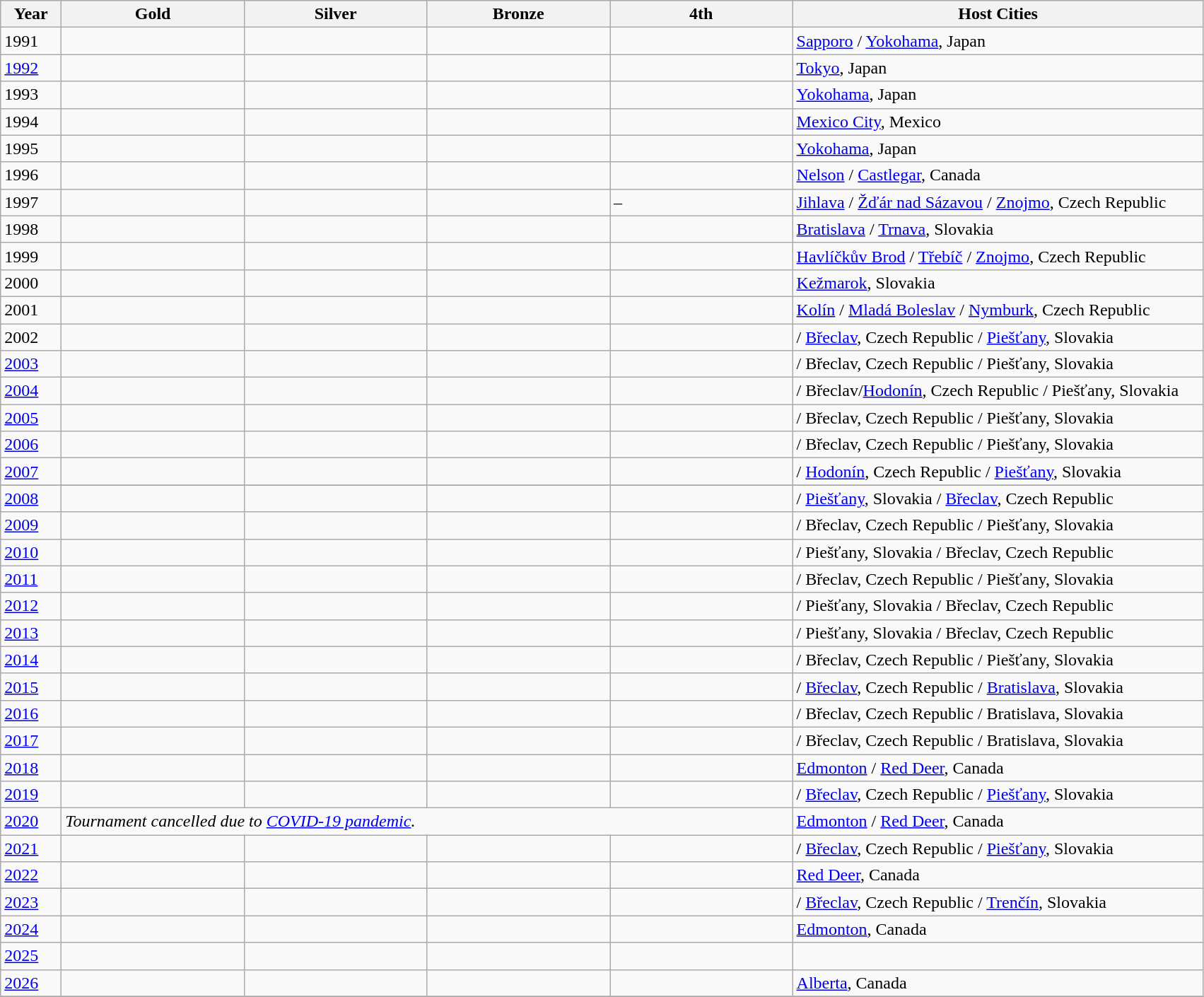<table class="wikitable">
<tr>
<th width=50>Year</th>
<th width=165>Gold</th>
<th width=165>Silver</th>
<th width=165>Bronze</th>
<th width=165>4th</th>
<th width=380>Host Cities</th>
</tr>
<tr>
<td>1991</td>
<td></td>
<td></td>
<td></td>
<td></td>
<td> <a href='#'>Sapporo</a> / <a href='#'>Yokohama</a>, Japan</td>
</tr>
<tr>
<td><a href='#'>1992</a></td>
<td></td>
<td></td>
<td></td>
<td></td>
<td> <a href='#'>Tokyo</a>, Japan</td>
</tr>
<tr>
<td>1993</td>
<td></td>
<td></td>
<td></td>
<td></td>
<td> <a href='#'>Yokohama</a>, Japan</td>
</tr>
<tr>
<td>1994</td>
<td></td>
<td></td>
<td></td>
<td></td>
<td> <a href='#'>Mexico City</a>, Mexico</td>
</tr>
<tr>
<td>1995</td>
<td></td>
<td></td>
<td></td>
<td></td>
<td> <a href='#'>Yokohama</a>, Japan</td>
</tr>
<tr>
<td>1996</td>
<td></td>
<td></td>
<td></td>
<td></td>
<td> <a href='#'>Nelson</a> / <a href='#'>Castlegar</a>, Canada</td>
</tr>
<tr>
<td>1997</td>
<td></td>
<td></td>
<td></td>
<td>–</td>
<td> <a href='#'>Jihlava</a> / <a href='#'>Žďár nad Sázavou</a> / <a href='#'>Znojmo</a>, Czech Republic</td>
</tr>
<tr>
<td>1998</td>
<td></td>
<td></td>
<td></td>
<td></td>
<td> <a href='#'>Bratislava</a> / <a href='#'>Trnava</a>, Slovakia</td>
</tr>
<tr>
<td>1999</td>
<td></td>
<td></td>
<td></td>
<td></td>
<td> <a href='#'>Havlíčkův Brod</a> / <a href='#'>Třebíč</a> / <a href='#'>Znojmo</a>, Czech Republic</td>
</tr>
<tr>
<td>2000</td>
<td></td>
<td></td>
<td></td>
<td></td>
<td> <a href='#'>Kežmarok</a>, Slovakia</td>
</tr>
<tr>
<td>2001</td>
<td></td>
<td></td>
<td></td>
<td></td>
<td> <a href='#'>Kolín</a> / <a href='#'>Mladá Boleslav</a> / <a href='#'>Nymburk</a>, Czech Republic</td>
</tr>
<tr>
<td>2002</td>
<td></td>
<td></td>
<td></td>
<td></td>
<td>/ <a href='#'>Břeclav</a>, Czech Republic / <a href='#'>Piešťany</a>, Slovakia</td>
</tr>
<tr>
<td><a href='#'>2003</a></td>
<td></td>
<td></td>
<td></td>
<td></td>
<td>/ Břeclav, Czech Republic / Piešťany, Slovakia</td>
</tr>
<tr>
<td><a href='#'>2004</a></td>
<td></td>
<td></td>
<td></td>
<td></td>
<td>/ Břeclav/<a href='#'>Hodonín</a>, Czech Republic / Piešťany, Slovakia</td>
</tr>
<tr>
<td><a href='#'>2005</a></td>
<td></td>
<td></td>
<td></td>
<td></td>
<td>/ Břeclav, Czech Republic / Piešťany, Slovakia</td>
</tr>
<tr>
<td><a href='#'>2006</a></td>
<td></td>
<td></td>
<td></td>
<td></td>
<td>/ Břeclav, Czech Republic / Piešťany, Slovakia</td>
</tr>
<tr>
<td><a href='#'>2007</a></td>
<td></td>
<td></td>
<td></td>
<td></td>
<td>/ <a href='#'>Hodonín</a>, Czech Republic / <a href='#'>Piešťany</a>, Slovakia</td>
</tr>
<tr>
</tr>
<tr>
<td><a href='#'>2008</a></td>
<td></td>
<td></td>
<td></td>
<td></td>
<td>/ <a href='#'>Piešťany</a>, Slovakia / <a href='#'>Břeclav</a>, Czech Republic</td>
</tr>
<tr>
<td><a href='#'>2009</a></td>
<td></td>
<td></td>
<td></td>
<td></td>
<td>/ Břeclav, Czech Republic / Piešťany, Slovakia</td>
</tr>
<tr>
<td><a href='#'>2010</a></td>
<td></td>
<td></td>
<td></td>
<td></td>
<td>/ Piešťany, Slovakia / Břeclav, Czech Republic</td>
</tr>
<tr>
<td><a href='#'>2011</a></td>
<td></td>
<td></td>
<td></td>
<td></td>
<td>/ Břeclav, Czech Republic / Piešťany, Slovakia</td>
</tr>
<tr>
<td><a href='#'>2012</a></td>
<td></td>
<td></td>
<td></td>
<td></td>
<td>/ Piešťany, Slovakia / Břeclav, Czech Republic</td>
</tr>
<tr>
<td><a href='#'>2013</a></td>
<td></td>
<td></td>
<td></td>
<td></td>
<td>/ Piešťany, Slovakia / Břeclav, Czech Republic</td>
</tr>
<tr>
<td><a href='#'>2014</a></td>
<td></td>
<td></td>
<td></td>
<td></td>
<td>/ Břeclav, Czech Republic / Piešťany, Slovakia</td>
</tr>
<tr>
<td><a href='#'>2015</a></td>
<td></td>
<td></td>
<td></td>
<td></td>
<td>/ <a href='#'>Břeclav</a>, Czech Republic / <a href='#'>Bratislava</a>, Slovakia</td>
</tr>
<tr>
<td><a href='#'>2016</a></td>
<td></td>
<td></td>
<td></td>
<td></td>
<td>/ Břeclav, Czech Republic / Bratislava, Slovakia</td>
</tr>
<tr>
<td><a href='#'>2017</a></td>
<td></td>
<td></td>
<td></td>
<td></td>
<td>/ Břeclav, Czech Republic / Bratislava, Slovakia</td>
</tr>
<tr>
<td><a href='#'>2018</a></td>
<td></td>
<td></td>
<td></td>
<td></td>
<td> <a href='#'>Edmonton</a> / <a href='#'>Red Deer</a>, Canada</td>
</tr>
<tr>
<td><a href='#'>2019</a></td>
<td></td>
<td></td>
<td></td>
<td></td>
<td>/ <a href='#'>Břeclav</a>, Czech Republic / <a href='#'>Piešťany</a>, Slovakia</td>
</tr>
<tr>
<td><a href='#'>2020</a></td>
<td colspan="4"><em>Tournament cancelled due to <a href='#'>COVID-19 pandemic</a>.</em></td>
<td> <a href='#'>Edmonton</a> / <a href='#'>Red Deer</a>, Canada</td>
</tr>
<tr>
<td><a href='#'>2021</a></td>
<td></td>
<td></td>
<td></td>
<td></td>
<td>/ <a href='#'>Břeclav</a>, Czech Republic / <a href='#'>Piešťany</a>, Slovakia</td>
</tr>
<tr>
<td><a href='#'>2022</a></td>
<td></td>
<td></td>
<td></td>
<td></td>
<td> <a href='#'>Red Deer</a>,  Canada</td>
</tr>
<tr>
<td><a href='#'>2023</a></td>
<td></td>
<td></td>
<td></td>
<td></td>
<td>/ <a href='#'>Břeclav</a>, Czech Republic / <a href='#'>Trenčín</a>, Slovakia</td>
</tr>
<tr>
<td><a href='#'>2024</a></td>
<td></td>
<td></td>
<td></td>
<td></td>
<td> <a href='#'>Edmonton</a>, Canada </td>
</tr>
<tr>
<td><a href='#'>2025</a></td>
<td></td>
<td></td>
<td></td>
<td></td>
<td></td>
</tr>
<tr>
<td><a href='#'>2026</a></td>
<td></td>
<td></td>
<td></td>
<td></td>
<td> <a href='#'>Alberta</a>, Canada </td>
</tr>
<tr>
</tr>
</table>
